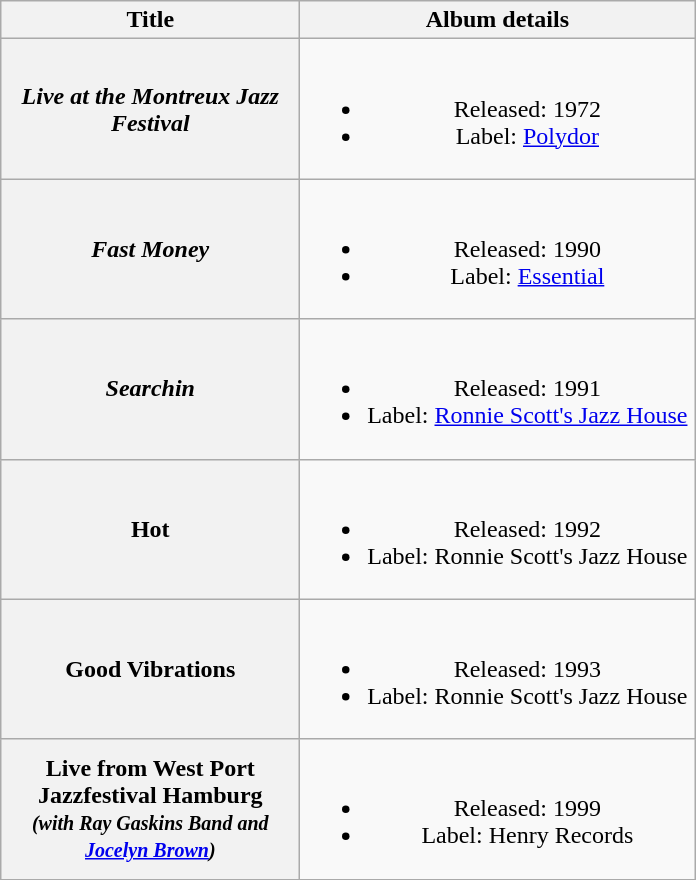<table class="wikitable plainrowheaders" style="text-align:center;">
<tr>
<th scope="col" style="width:12em;">Title</th>
<th scope="col" style="width:16em;">Album details</th>
</tr>
<tr>
<th scope="row"><em>Live at the Montreux Jazz Festival</em></th>
<td><br><ul><li>Released: 1972</li><li>Label: <a href='#'>Polydor</a></li></ul></td>
</tr>
<tr>
<th scope="row"><em>Fast Money</em></th>
<td><br><ul><li>Released: 1990</li><li>Label: <a href='#'>Essential</a></li></ul></td>
</tr>
<tr>
<th scope="row"><em>Searchin<strong></th>
<td><br><ul><li>Released: 1991</li><li>Label: <a href='#'>Ronnie Scott's Jazz House</a></li></ul></td>
</tr>
<tr>
<th scope="row"></em>Hot<em></th>
<td><br><ul><li>Released: 1992</li><li>Label: Ronnie Scott's Jazz House</li></ul></td>
</tr>
<tr>
<th scope="row"></em>Good Vibrations<em></th>
<td><br><ul><li>Released: 1993</li><li>Label: Ronnie Scott's Jazz House</li></ul></td>
</tr>
<tr>
<th scope="row"></em>Live from West Port Jazzfestival Hamburg<em><br><small>(with Ray Gaskins Band and <a href='#'>Jocelyn Brown</a>)</small></th>
<td><br><ul><li>Released: 1999</li><li>Label: Henry Records</li></ul></td>
</tr>
<tr>
</tr>
</table>
